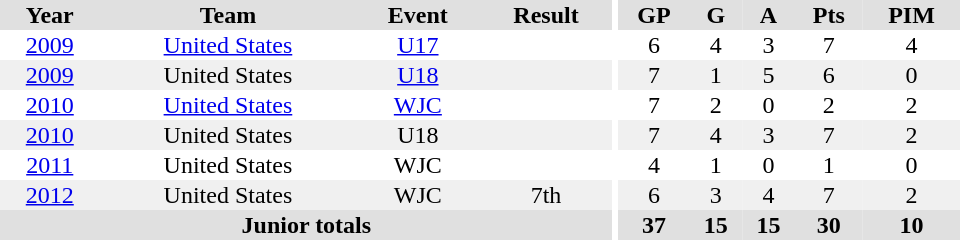<table border="0" cellpadding="1" cellspacing="0" ID="Table3" style="text-align:center; width:40em">
<tr ALIGN="center" bgcolor="#e0e0e0">
<th>Year</th>
<th>Team</th>
<th>Event</th>
<th>Result</th>
<th rowspan="99" bgcolor="#ffffff"></th>
<th>GP</th>
<th>G</th>
<th>A</th>
<th>Pts</th>
<th>PIM</th>
</tr>
<tr>
<td><a href='#'>2009</a></td>
<td><a href='#'>United States</a></td>
<td><a href='#'>U17</a></td>
<td></td>
<td>6</td>
<td>4</td>
<td>3</td>
<td>7</td>
<td>4</td>
</tr>
<tr style="background:#f0f0f0;">
<td><a href='#'>2009</a></td>
<td>United States</td>
<td><a href='#'>U18</a></td>
<td></td>
<td>7</td>
<td>1</td>
<td>5</td>
<td>6</td>
<td>0</td>
</tr>
<tr>
<td><a href='#'>2010</a></td>
<td><a href='#'>United States</a></td>
<td><a href='#'>WJC</a></td>
<td></td>
<td>7</td>
<td>2</td>
<td>0</td>
<td>2</td>
<td>2</td>
</tr>
<tr style="background:#f0f0f0;">
<td><a href='#'>2010</a></td>
<td>United States</td>
<td>U18</td>
<td></td>
<td>7</td>
<td>4</td>
<td>3</td>
<td>7</td>
<td>2</td>
</tr>
<tr>
<td><a href='#'>2011</a></td>
<td>United States</td>
<td>WJC</td>
<td></td>
<td>4</td>
<td>1</td>
<td>0</td>
<td>1</td>
<td>0</td>
</tr>
<tr style="background:#f0f0f0;">
<td><a href='#'>2012</a></td>
<td>United States</td>
<td>WJC</td>
<td>7th</td>
<td>6</td>
<td>3</td>
<td>4</td>
<td>7</td>
<td>2</td>
</tr>
<tr bgcolor="#e0e0e0">
<th colspan="4">Junior totals</th>
<th>37</th>
<th>15</th>
<th>15</th>
<th>30</th>
<th>10</th>
</tr>
</table>
